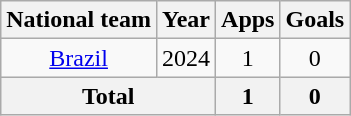<table class="wikitable" style="text-align:center">
<tr>
<th>National team</th>
<th>Year</th>
<th>Apps</th>
<th>Goals</th>
</tr>
<tr>
<td><a href='#'>Brazil</a></td>
<td>2024</td>
<td>1</td>
<td>0</td>
</tr>
<tr>
<th colspan="2">Total</th>
<th>1</th>
<th>0</th>
</tr>
</table>
